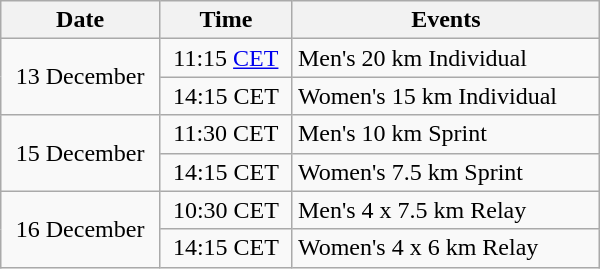<table class="wikitable" style="text-align: center" width="400">
<tr>
<th>Date</th>
<th>Time</th>
<th>Events</th>
</tr>
<tr>
<td rowspan=2>13 December</td>
<td>11:15 <a href='#'>CET</a></td>
<td style="text-align: left">Men's 20 km Individual</td>
</tr>
<tr>
<td>14:15 CET</td>
<td style="text-align: left">Women's 15 km Individual</td>
</tr>
<tr>
<td rowspan=2>15 December</td>
<td>11:30 CET</td>
<td style="text-align: left">Men's 10 km Sprint</td>
</tr>
<tr>
<td>14:15 CET</td>
<td style="text-align: left">Women's 7.5 km Sprint</td>
</tr>
<tr>
<td rowspan=2>16 December</td>
<td>10:30 CET</td>
<td style="text-align: left">Men's 4 x 7.5 km Relay</td>
</tr>
<tr>
<td>14:15 CET</td>
<td style="text-align: left">Women's 4 x 6 km Relay</td>
</tr>
</table>
